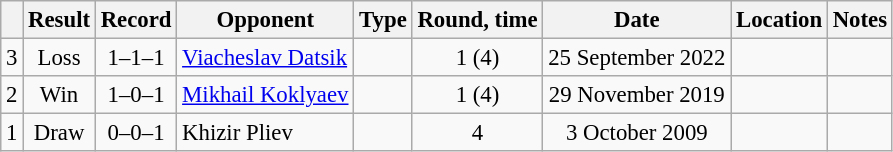<table class="wikitable" style="text-align:center; font-size:95%">
<tr>
<th></th>
<th>Result</th>
<th>Record</th>
<th>Opponent</th>
<th>Type</th>
<th>Round, time</th>
<th>Date</th>
<th>Location</th>
<th>Notes</th>
</tr>
<tr>
<td>3</td>
<td>Loss</td>
<td>1–1–1</td>
<td style="text-align:left;"> <a href='#'>Viacheslav Datsik</a></td>
<td></td>
<td>1 (4)</td>
<td>25 September 2022</td>
<td style="text-align:left;"> </td>
<td style="text-align:left;"></td>
</tr>
<tr>
<td>2</td>
<td>Win</td>
<td>1–0–1</td>
<td style="text-align:left;"> <a href='#'>Mikhail Koklyaev</a></td>
<td></td>
<td>1 (4)</td>
<td>29 November 2019</td>
<td style="text-align:left;"> </td>
<td style="text-align:left;"></td>
</tr>
<tr>
<td>1</td>
<td>Draw</td>
<td>0–0–1</td>
<td style="text-align:left;"> Khizir Pliev</td>
<td></td>
<td>4</td>
<td>3 October 2009</td>
<td style="text-align:left;"> </td>
<td style="text-align:left;"></td>
</tr>
</table>
